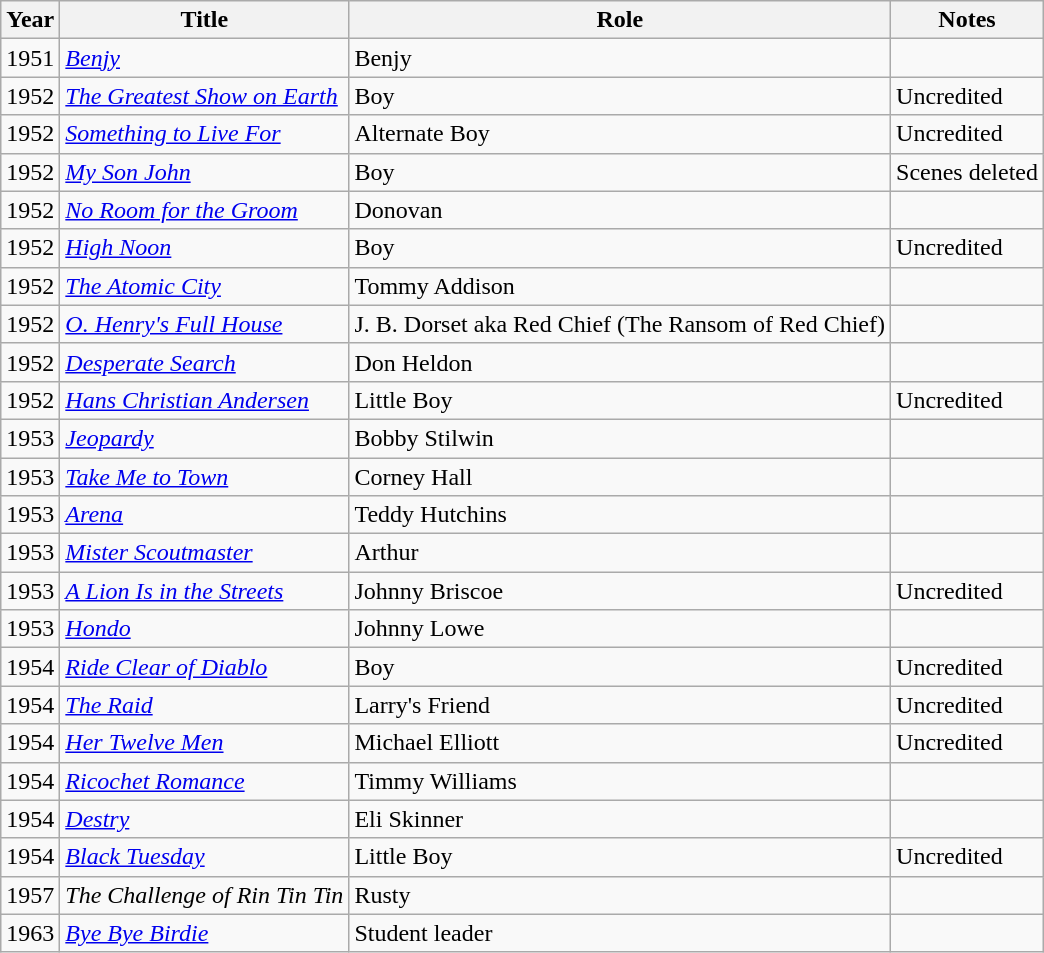<table class="wikitable">
<tr>
<th>Year</th>
<th>Title</th>
<th>Role</th>
<th>Notes</th>
</tr>
<tr>
<td>1951</td>
<td><em><a href='#'>Benjy</a></em></td>
<td>Benjy</td>
<td></td>
</tr>
<tr>
<td>1952</td>
<td><em><a href='#'>The Greatest Show on Earth</a></em></td>
<td>Boy</td>
<td>Uncredited</td>
</tr>
<tr>
<td>1952</td>
<td><em><a href='#'>Something to Live For</a></em></td>
<td>Alternate Boy</td>
<td>Uncredited</td>
</tr>
<tr>
<td>1952</td>
<td><em><a href='#'>My Son John</a></em></td>
<td>Boy</td>
<td>Scenes deleted</td>
</tr>
<tr>
<td>1952</td>
<td><em><a href='#'>No Room for the Groom</a></em></td>
<td>Donovan</td>
<td></td>
</tr>
<tr>
<td>1952</td>
<td><em><a href='#'>High Noon</a></em></td>
<td>Boy</td>
<td>Uncredited</td>
</tr>
<tr>
<td>1952</td>
<td><em><a href='#'>The Atomic City</a></em></td>
<td>Tommy Addison</td>
<td></td>
</tr>
<tr>
<td>1952</td>
<td><em><a href='#'>O. Henry's Full House</a></em></td>
<td>J. B. Dorset aka Red Chief (The Ransom of Red Chief)</td>
<td></td>
</tr>
<tr>
<td>1952</td>
<td><em><a href='#'>Desperate Search</a></em></td>
<td>Don Heldon</td>
<td></td>
</tr>
<tr>
<td>1952</td>
<td><em><a href='#'>Hans Christian Andersen</a></em></td>
<td>Little Boy</td>
<td>Uncredited</td>
</tr>
<tr>
<td>1953</td>
<td><em><a href='#'>Jeopardy</a></em></td>
<td>Bobby Stilwin</td>
<td></td>
</tr>
<tr>
<td>1953</td>
<td><em><a href='#'>Take Me to Town</a></em></td>
<td>Corney Hall</td>
<td></td>
</tr>
<tr>
<td>1953</td>
<td><em><a href='#'>Arena</a></em></td>
<td>Teddy Hutchins</td>
<td></td>
</tr>
<tr>
<td>1953</td>
<td><em><a href='#'>Mister Scoutmaster</a></em></td>
<td>Arthur</td>
<td></td>
</tr>
<tr>
<td>1953</td>
<td><em><a href='#'>A Lion Is in the Streets</a></em></td>
<td>Johnny Briscoe</td>
<td>Uncredited</td>
</tr>
<tr>
<td>1953</td>
<td><em><a href='#'>Hondo</a></em></td>
<td>Johnny Lowe</td>
<td></td>
</tr>
<tr>
<td>1954</td>
<td><em><a href='#'>Ride Clear of Diablo</a></em></td>
<td>Boy</td>
<td>Uncredited</td>
</tr>
<tr>
<td>1954</td>
<td><em><a href='#'>The Raid</a></em></td>
<td>Larry's Friend</td>
<td>Uncredited</td>
</tr>
<tr>
<td>1954</td>
<td><em><a href='#'>Her Twelve Men</a></em></td>
<td>Michael Elliott</td>
<td>Uncredited</td>
</tr>
<tr>
<td>1954</td>
<td><em><a href='#'>Ricochet Romance</a></em></td>
<td>Timmy Williams</td>
<td></td>
</tr>
<tr>
<td>1954</td>
<td><em><a href='#'>Destry</a></em></td>
<td>Eli Skinner</td>
<td></td>
</tr>
<tr>
<td>1954</td>
<td><em><a href='#'>Black Tuesday</a></em></td>
<td>Little Boy</td>
<td>Uncredited</td>
</tr>
<tr>
<td>1957</td>
<td><em>The Challenge of Rin Tin Tin</em></td>
<td>Rusty</td>
<td></td>
</tr>
<tr>
<td>1963</td>
<td><em><a href='#'>Bye Bye Birdie</a></em></td>
<td>Student leader</td>
<td></td>
</tr>
</table>
